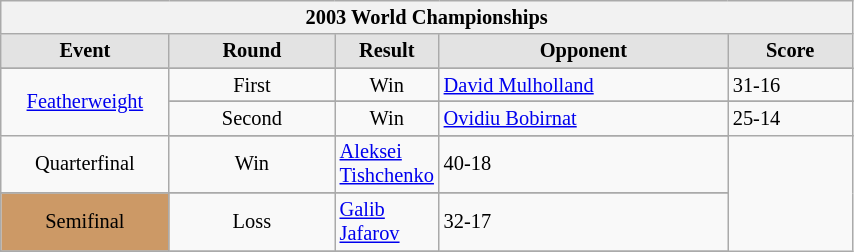<table style='font-size: 85%; text-align: left;' class='wikitable' width='45%'>
<tr>
<th colspan=5>2003 World Championships</th>
</tr>
<tr>
<th style='border-style: none none solid solid; background: #e3e3e3; width: 20%'><strong>Event</strong></th>
<th style='border-style: none none solid solid; background: #e3e3e3; width: 20%'><strong>Round</strong></th>
<th style='border-style: none none solid solid; background: #e3e3e3; width: 10%'><strong>Result</strong></th>
<th style='border-style: none none solid solid; background: #e3e3e3; width: 35%'><strong>Opponent</strong></th>
<th style='border-style: none none solid solid; background: #e3e3e3; width: 15%'><strong>Score</strong></th>
</tr>
<tr>
</tr>
<tr align=center>
<td rowspan="4" style="text-align:center;"><a href='#'>Featherweight</a></td>
<td align='center'>First</td>
<td>Win</td>
<td align='left'> <a href='#'>David Mulholland</a></td>
<td align='left'>31-16</td>
</tr>
<tr>
</tr>
<tr align=center>
<td align='center'>Second</td>
<td>Win</td>
<td align='left'> <a href='#'>Ovidiu Bobirnat</a></td>
<td align='left'>25-14</td>
</tr>
<tr>
</tr>
<tr align=center>
<td align='center'>Quarterfinal</td>
<td>Win</td>
<td align='left'> <a href='#'>Aleksei Tishchenko</a></td>
<td align='left'>40-18</td>
</tr>
<tr>
</tr>
<tr align=center>
<td align='center'; bgcolor="#cc9966">Semifinal</td>
<td>Loss</td>
<td align='left'> <a href='#'>Galib Jafarov</a></td>
<td align='left'>32-17</td>
</tr>
<tr>
</tr>
</table>
